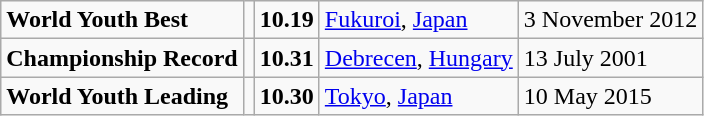<table class="wikitable">
<tr>
<td><strong>World Youth Best</strong></td>
<td></td>
<td><strong>10.19</strong></td>
<td><a href='#'>Fukuroi</a>, <a href='#'>Japan</a></td>
<td>3 November 2012</td>
</tr>
<tr>
<td><strong>Championship Record</strong></td>
<td></td>
<td><strong>10.31</strong></td>
<td><a href='#'>Debrecen</a>, <a href='#'>Hungary</a></td>
<td>13 July 2001</td>
</tr>
<tr>
<td><strong>World Youth Leading</strong></td>
<td></td>
<td><strong>10.30</strong></td>
<td><a href='#'>Tokyo</a>, <a href='#'>Japan</a></td>
<td>10 May 2015</td>
</tr>
</table>
